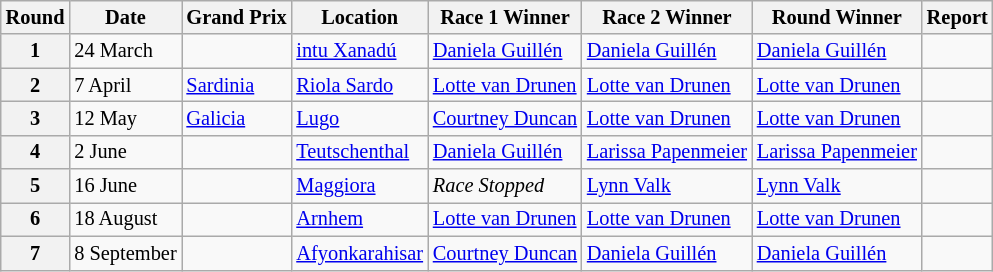<table class="wikitable" style="font-size: 85%;">
<tr>
<th>Round</th>
<th>Date</th>
<th>Grand Prix</th>
<th>Location</th>
<th>Race 1 Winner</th>
<th>Race 2 Winner</th>
<th>Round Winner</th>
<th>Report</th>
</tr>
<tr>
<th>1</th>
<td>24 March</td>
<td></td>
<td><a href='#'>intu Xanadú</a></td>
<td> <a href='#'>Daniela Guillén</a></td>
<td> <a href='#'>Daniela Guillén</a></td>
<td> <a href='#'>Daniela Guillén</a></td>
<td></td>
</tr>
<tr>
<th>2</th>
<td>7 April</td>
<td> <a href='#'>Sardinia</a></td>
<td><a href='#'>Riola Sardo</a></td>
<td> <a href='#'>Lotte van Drunen</a></td>
<td> <a href='#'>Lotte van Drunen</a></td>
<td> <a href='#'>Lotte van Drunen</a></td>
<td></td>
</tr>
<tr>
<th>3</th>
<td>12 May</td>
<td> <a href='#'>Galicia</a></td>
<td><a href='#'>Lugo</a></td>
<td> <a href='#'>Courtney Duncan</a></td>
<td> <a href='#'>Lotte van Drunen</a></td>
<td> <a href='#'>Lotte van Drunen</a></td>
<td></td>
</tr>
<tr>
<th>4</th>
<td>2 June</td>
<td></td>
<td><a href='#'>Teutschenthal</a></td>
<td> <a href='#'>Daniela Guillén</a></td>
<td> <a href='#'>Larissa Papenmeier</a></td>
<td> <a href='#'>Larissa Papenmeier</a></td>
<td></td>
</tr>
<tr>
<th>5</th>
<td>16 June</td>
<td></td>
<td><a href='#'>Maggiora</a></td>
<td><em>Race Stopped</em></td>
<td> <a href='#'>Lynn Valk</a></td>
<td> <a href='#'>Lynn Valk</a></td>
<td></td>
</tr>
<tr>
<th>6</th>
<td>18 August</td>
<td></td>
<td><a href='#'>Arnhem</a></td>
<td> <a href='#'>Lotte van Drunen</a></td>
<td> <a href='#'>Lotte van Drunen</a></td>
<td> <a href='#'>Lotte van Drunen</a></td>
<td></td>
</tr>
<tr>
<th>7</th>
<td>8 September</td>
<td></td>
<td><a href='#'>Afyonkarahisar</a></td>
<td> <a href='#'>Courtney Duncan</a></td>
<td> <a href='#'>Daniela Guillén</a></td>
<td> <a href='#'>Daniela Guillén</a></td>
<td></td>
</tr>
</table>
